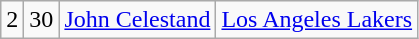<table class="wikitable">
<tr style="text-align:center;" bgcolor="">
<td>2</td>
<td>30</td>
<td><a href='#'>John Celestand</a></td>
<td><a href='#'>Los Angeles Lakers</a></td>
</tr>
</table>
